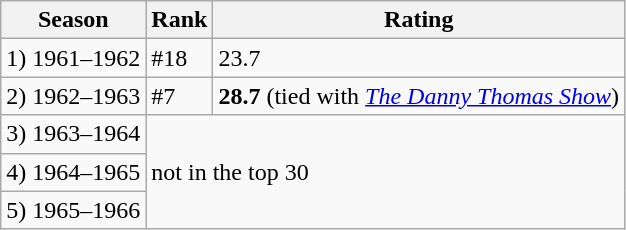<table class="wikitable">
<tr>
<th>Season</th>
<th>Rank</th>
<th>Rating</th>
</tr>
<tr>
<td>1) 1961–1962</td>
<td>#18</td>
<td>23.7</td>
</tr>
<tr>
<td>2) 1962–1963</td>
<td>#7</td>
<td><strong>28.7</strong> (tied with <em><a href='#'>The Danny Thomas Show</a></em>)</td>
</tr>
<tr>
<td>3) 1963–1964</td>
<td rowspan="3" colspan="2">not in the top 30</td>
</tr>
<tr>
<td>4) 1964–1965</td>
</tr>
<tr>
<td>5) 1965–1966</td>
</tr>
</table>
